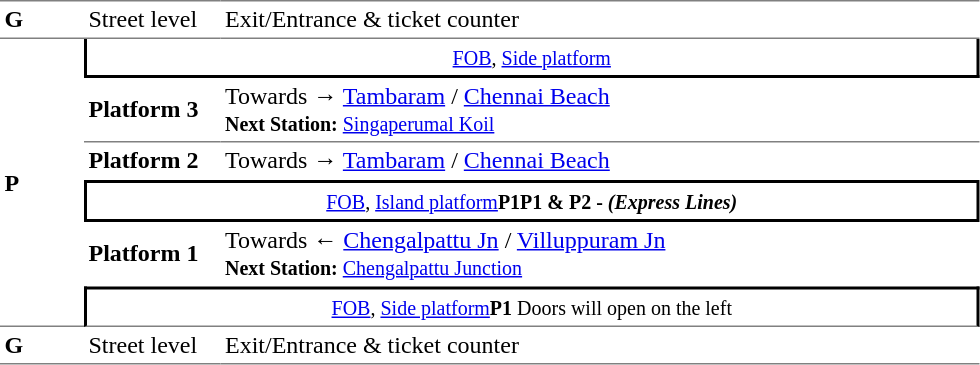<table cellpadding="3" cellspacing="0" border="0">
<tr>
<td valign="top" width="30" style="border-top:solid 1px gray;border-bottom:solid 1px gray;"><strong>G</strong></td>
<td valign="top" width="85" style="border-top:solid 1px gray;border-bottom:solid 1px gray;">Street level</td>
<td valign="top" width="500" style="border-top:solid 1px gray;border-bottom:solid 1px gray;">Exit/Entrance & ticket counter</td>
</tr>
<tr>
<td rowspan="6" style="border-bottom:solid 1px gray;" width="50" valign="center"><strong>P</strong></td>
<td colspan="2" style="border-right:solid 2px black;border-left:solid 2px black;border-bottom:solid 2px black;text-align:center;"><a href='#'><small>FOB</small></a><small>, <a href='#'>Side platform</a></small></td>
</tr>
<tr>
<td width="85" style="border-bottom:solid 1px gray;"><span><strong>Platform 3</strong></span></td>
<td width="500" style="border-bottom:solid 1px gray;">Towards → <a href='#'>Tambaram</a> / <a href='#'>Chennai Beach</a><br><small><strong>Next Station:</strong> <a href='#'>Singaperumal Koil</a></small></td>
</tr>
<tr>
<td width="85" style="border-bottom:solid 1px white;"><span><strong>Platform 2</strong></span></td>
<td width="500" style="border-bottom:solid 1px white;">Towards → <a href='#'>Tambaram</a> / <a href='#'>Chennai Beach</a></td>
</tr>
<tr>
<td colspan="2" style="border-top:solid 2px black;border-right:solid 2px black;border-left:solid 2px black;border-bottom:solid 2px black;text-align:center;"><a href='#'><small>FOB</small></a><small>, <a href='#'>Island platform</a><strong>P1</strong><strong>P1 & P2 -</strong> <strong><em>(Express Lines)</em></strong></small></td>
</tr>
<tr>
<td width="85" style="border-bottom:solid 1px white;"><span><strong>Platform 1</strong></span></td>
<td style="border-bottom:solid 1px white;" width="500">Towards ← <a href='#'>Chengalpattu Jn</a> / <a href='#'>Villuppuram Jn</a><br><small><strong>Next Station:</strong> <a href='#'>Chengalpattu Junction</a></small></td>
</tr>
<tr>
<td style="border-top:solid 2px black;border-right:solid 2px black;border-left:solid 2px black;border-bottom:solid 1px gray;" colspan=2  align=center><a href='#'><small>FOB</small></a><small>, <a href='#'>Side platform</a><strong>P1</strong> Doors will open on the left</small></td>
</tr>
<tr>
<td style="border-bottom:solid 1px gray;" width="50" valign="top"><strong>G</strong></td>
<td style="border-bottom:solid 1px gray;" width="50" valign="top">Street level</td>
<td style="border-bottom:solid 1px gray;" width="50" valign="top">Exit/Entrance & ticket counter</td>
</tr>
<tr>
</tr>
</table>
